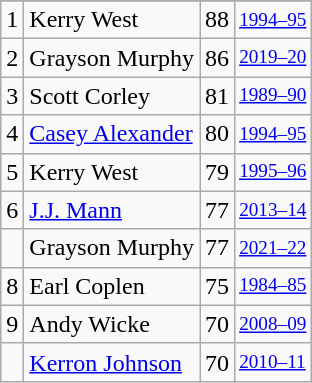<table class="wikitable">
<tr>
</tr>
<tr>
<td>1</td>
<td>Kerry West</td>
<td>88</td>
<td style="font-size:80%;"><a href='#'>1994–95</a></td>
</tr>
<tr>
<td>2</td>
<td>Grayson Murphy</td>
<td>86</td>
<td style="font-size:80%;"><a href='#'>2019–20</a></td>
</tr>
<tr>
<td>3</td>
<td>Scott Corley</td>
<td>81</td>
<td style="font-size:80%;"><a href='#'>1989–90</a></td>
</tr>
<tr>
<td>4</td>
<td><a href='#'>Casey Alexander</a></td>
<td>80</td>
<td style="font-size:80%;"><a href='#'>1994–95</a></td>
</tr>
<tr>
<td>5</td>
<td>Kerry West</td>
<td>79</td>
<td style="font-size:80%;"><a href='#'>1995–96</a></td>
</tr>
<tr>
<td>6</td>
<td><a href='#'>J.J. Mann</a></td>
<td>77</td>
<td style="font-size:80%;"><a href='#'>2013–14</a></td>
</tr>
<tr>
<td></td>
<td>Grayson Murphy</td>
<td>77</td>
<td style="font-size:80%;"><a href='#'>2021–22</a></td>
</tr>
<tr>
<td>8</td>
<td>Earl Coplen</td>
<td>75</td>
<td style="font-size:80%;"><a href='#'>1984–85</a></td>
</tr>
<tr>
<td>9</td>
<td>Andy Wicke</td>
<td>70</td>
<td style="font-size:80%;"><a href='#'>2008–09</a></td>
</tr>
<tr>
<td></td>
<td><a href='#'>Kerron Johnson</a></td>
<td>70</td>
<td style="font-size:80%;"><a href='#'>2010–11</a></td>
</tr>
</table>
